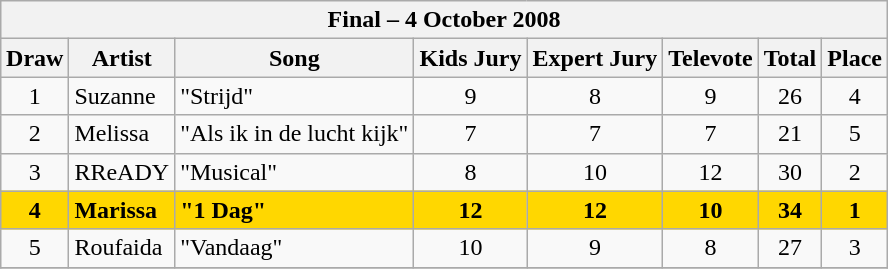<table class="sortable wikitable" style="margin: 1em auto 1em auto; text-align:center;">
<tr>
<th colspan="8">Final – 4 October 2008</th>
</tr>
<tr>
<th>Draw</th>
<th>Artist</th>
<th>Song</th>
<th>Kids Jury</th>
<th>Expert Jury</th>
<th>Televote</th>
<th>Total</th>
<th>Place</th>
</tr>
<tr>
<td>1</td>
<td align="left">Suzanne</td>
<td align="left">"Strijd"</td>
<td>9</td>
<td>8</td>
<td>9</td>
<td>26</td>
<td>4</td>
</tr>
<tr>
<td>2</td>
<td align="left">Melissa</td>
<td align="left">"Als ik in de lucht kijk"</td>
<td>7</td>
<td>7</td>
<td>7</td>
<td>21</td>
<td>5</td>
</tr>
<tr>
<td>3</td>
<td align="left">RReADY</td>
<td align="left">"Musical"</td>
<td>8</td>
<td>10</td>
<td>12</td>
<td>30</td>
<td>2</td>
</tr>
<tr bgcolor="GOLD">
<td><strong>4</strong></td>
<td align="left"><strong>Marissa</strong></td>
<td align="left"><strong>"1 Dag"</strong></td>
<td><strong>12</strong></td>
<td><strong>12</strong></td>
<td><strong>10</strong></td>
<td><strong>34</strong></td>
<td><strong>1</strong></td>
</tr>
<tr>
<td>5</td>
<td align="left">Roufaida</td>
<td align="left">"Vandaag"</td>
<td>10</td>
<td>9</td>
<td>8</td>
<td>27</td>
<td>3</td>
</tr>
<tr>
</tr>
</table>
